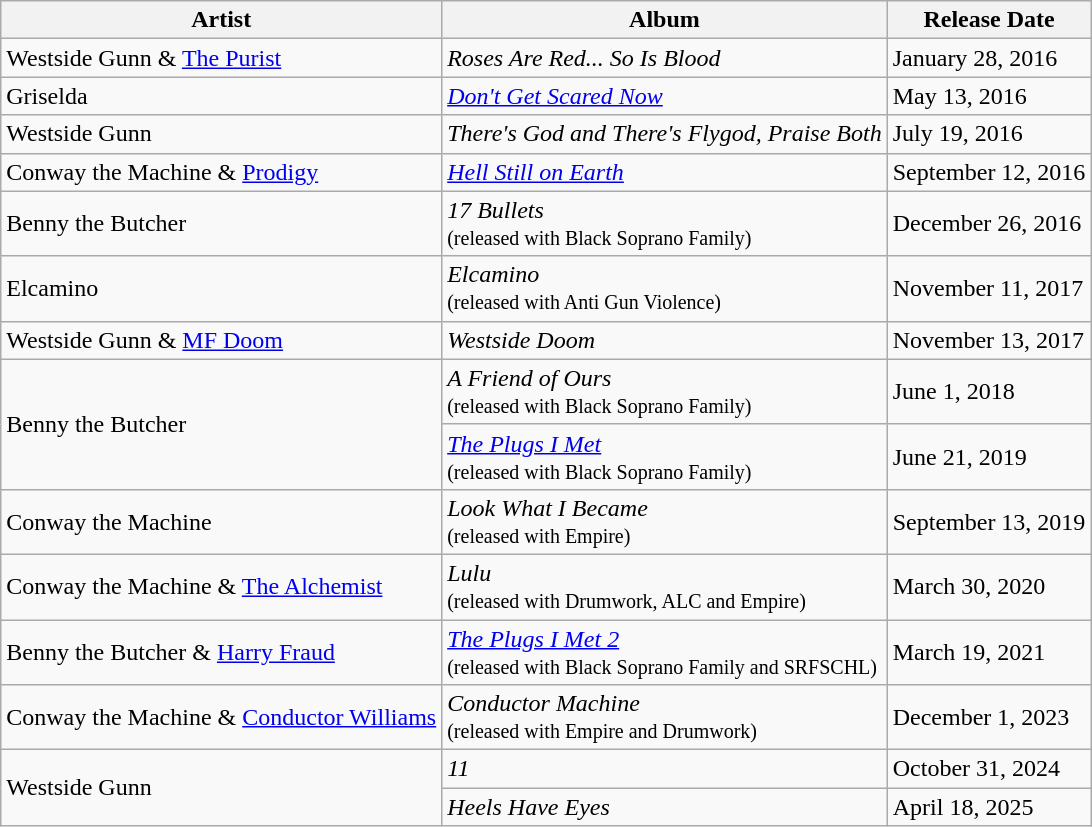<table class="wikitable sortable">
<tr>
<th>Artist</th>
<th>Album</th>
<th>Release Date</th>
</tr>
<tr>
<td>Westside Gunn & <a href='#'>The Purist</a></td>
<td><em>Roses Are Red... So Is Blood</em></td>
<td>January 28, 2016</td>
</tr>
<tr>
<td>Griselda</td>
<td><em><a href='#'>Don't Get Scared Now</a></em></td>
<td>May 13, 2016</td>
</tr>
<tr>
<td>Westside Gunn</td>
<td><em>There's God and There's Flygod, Praise Both</em></td>
<td>July 19, 2016</td>
</tr>
<tr>
<td>Conway the Machine & <a href='#'>Prodigy</a></td>
<td><em><a href='#'>Hell Still on Earth</a></em></td>
<td>September 12, 2016</td>
</tr>
<tr>
<td>Benny the Butcher</td>
<td><em>17 Bullets</em><br><small>(released with Black Soprano Family)</small></td>
<td>December 26, 2016</td>
</tr>
<tr>
<td>Elcamino</td>
<td><em>Elcamino</em><br><small>(released with Anti Gun Violence)</small></td>
<td>November 11, 2017</td>
</tr>
<tr>
<td>Westside Gunn & <a href='#'>MF Doom</a></td>
<td><em>Westside Doom</em></td>
<td>November 13, 2017</td>
</tr>
<tr>
<td rowspan="2">Benny the Butcher</td>
<td><em>A Friend of Ours</em><br><small>(released with Black Soprano Family)</small></td>
<td>June 1, 2018</td>
</tr>
<tr>
<td><em><a href='#'>The Plugs I Met</a></em><br><small>(released with Black Soprano Family)</small></td>
<td>June 21, 2019</td>
</tr>
<tr>
<td>Conway the Machine</td>
<td><em>Look What I Became</em><br><small>(released with Empire)</small></td>
<td>September 13, 2019</td>
</tr>
<tr>
<td>Conway the Machine & <a href='#'>The Alchemist</a></td>
<td><em>Lulu</em><br><small>(released with Drumwork, ALC and Empire)</small></td>
<td>March 30, 2020</td>
</tr>
<tr>
<td>Benny the Butcher & <a href='#'>Harry Fraud</a></td>
<td><em><a href='#'>The Plugs I Met 2</a></em><br><small>(released with Black Soprano Family and SRFSCHL)</small></td>
<td>March 19, 2021</td>
</tr>
<tr>
<td>Conway the Machine & <a href='#'>Conductor Williams</a></td>
<td><em>Conductor Machine</em><br><small>(released with Empire and Drumwork)</small></td>
<td>December 1, 2023</td>
</tr>
<tr>
<td rowspan="2">Westside Gunn</td>
<td><em>11</em></td>
<td>October 31, 2024</td>
</tr>
<tr>
<td><em>Heels Have Eyes</em></td>
<td>April 18, 2025</td>
</tr>
</table>
